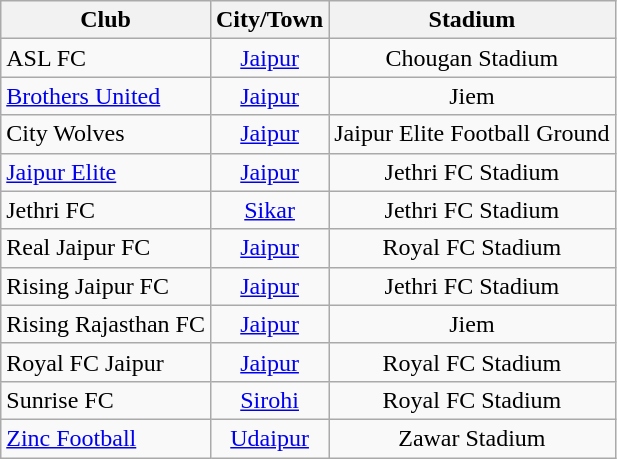<table class="wikitable" style="text-align:center;">
<tr>
<th>Club</th>
<th>City/Town</th>
<th>Stadium</th>
</tr>
<tr>
<td style="text-align:left;">ASL FC</td>
<td><a href='#'>Jaipur</a></td>
<td>Chougan Stadium</td>
</tr>
<tr>
<td style="text-align:left;"><a href='#'>Brothers United</a></td>
<td><a href='#'>Jaipur</a></td>
<td>Jiem</td>
</tr>
<tr>
<td style="text-align:left;">City Wolves</td>
<td><a href='#'>Jaipur</a></td>
<td>Jaipur Elite Football Ground</td>
</tr>
<tr>
<td style="text-align:left;"><a href='#'>Jaipur Elite</a></td>
<td><a href='#'>Jaipur</a></td>
<td>Jethri FC Stadium</td>
</tr>
<tr>
<td style="text-align:left;">Jethri FC</td>
<td><a href='#'>Sikar</a></td>
<td>Jethri FC Stadium</td>
</tr>
<tr>
<td style="text-align:left;">Real Jaipur FC</td>
<td><a href='#'>Jaipur</a></td>
<td>Royal FC Stadium</td>
</tr>
<tr>
<td style="text-align:left;">Rising Jaipur FC</td>
<td><a href='#'>Jaipur</a></td>
<td>Jethri FC Stadium</td>
</tr>
<tr>
<td style="text-align:left;">Rising Rajasthan FC</td>
<td><a href='#'>Jaipur</a></td>
<td>Jiem</td>
</tr>
<tr>
<td style="text-align:left;">Royal FC Jaipur</td>
<td><a href='#'>Jaipur</a></td>
<td>Royal FC Stadium</td>
</tr>
<tr>
<td style="text-align:left;">Sunrise FC</td>
<td><a href='#'>Sirohi</a></td>
<td>Royal FC Stadium</td>
</tr>
<tr>
<td style="text-align:left;"><a href='#'>Zinc Football</a></td>
<td><a href='#'>Udaipur</a></td>
<td>Zawar Stadium</td>
</tr>
</table>
